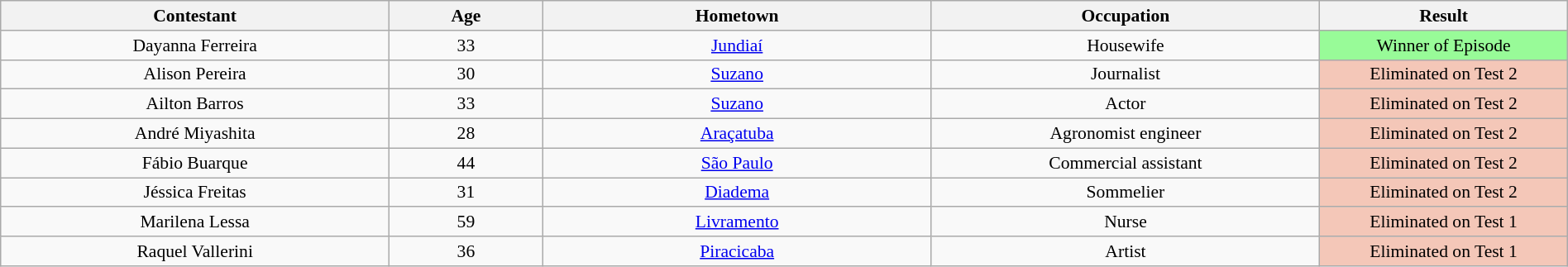<table class="wikitable sortable" style="text-align:center; font-size:90%; width:100%;">
<tr>
<th width="200px">Contestant</th>
<th width="075px">Age</th>
<th width="200px">Hometown</th>
<th width="200px">Occupation</th>
<th width="125px">Result</th>
</tr>
<tr>
<td>Dayanna Ferreira</td>
<td>33</td>
<td><a href='#'>Jundiaí</a></td>
<td>Housewife</td>
<td bgcolor=98FB98>Winner of Episode</td>
</tr>
<tr>
<td>Alison Pereira</td>
<td>30</td>
<td><a href='#'>Suzano</a></td>
<td>Journalist</td>
<td bgcolor=F4C7B8>Eliminated on Test 2</td>
</tr>
<tr>
<td>Ailton Barros</td>
<td>33</td>
<td><a href='#'>Suzano</a></td>
<td>Actor</td>
<td bgcolor=F4C7B8>Eliminated on Test 2</td>
</tr>
<tr>
<td>André Miyashita</td>
<td>28</td>
<td><a href='#'>Araçatuba</a></td>
<td>Agronomist engineer</td>
<td bgcolor=F4C7B8>Eliminated on Test 2</td>
</tr>
<tr>
<td>Fábio Buarque</td>
<td>44</td>
<td><a href='#'>São Paulo</a></td>
<td>Commercial assistant</td>
<td bgcolor=F4C7B8>Eliminated on Test 2</td>
</tr>
<tr>
<td>Jéssica Freitas</td>
<td>31</td>
<td><a href='#'>Diadema</a></td>
<td>Sommelier</td>
<td bgcolor=F4C7B8>Eliminated on Test 2</td>
</tr>
<tr>
<td>Marilena Lessa</td>
<td>59</td>
<td><a href='#'>Livramento</a></td>
<td>Nurse</td>
<td bgcolor=F4C7B8>Eliminated on Test 1</td>
</tr>
<tr>
<td>Raquel Vallerini</td>
<td>36</td>
<td><a href='#'>Piracicaba</a></td>
<td>Artist</td>
<td bgcolor=F4C7B8>Eliminated on Test 1</td>
</tr>
</table>
